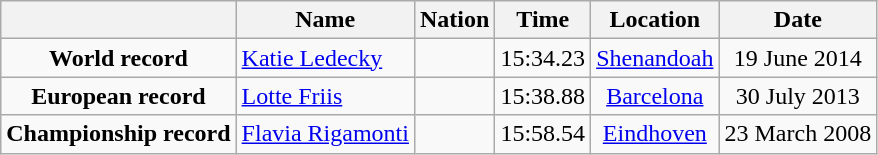<table class=wikitable style=text-align:center>
<tr>
<th></th>
<th>Name</th>
<th>Nation</th>
<th>Time</th>
<th>Location</th>
<th>Date</th>
</tr>
<tr>
<td><strong>World record</strong></td>
<td align=left><a href='#'>Katie Ledecky</a></td>
<td align=left></td>
<td align=left>15:34.23</td>
<td><a href='#'>Shenandoah</a></td>
<td>19 June 2014</td>
</tr>
<tr>
<td><strong>European record</strong></td>
<td align=left><a href='#'>Lotte Friis</a></td>
<td align=left></td>
<td align=left>15:38.88</td>
<td><a href='#'>Barcelona</a></td>
<td>30 July 2013</td>
</tr>
<tr>
<td><strong>Championship record</strong></td>
<td align=left><a href='#'>Flavia Rigamonti</a></td>
<td align=left></td>
<td align=left>15:58.54</td>
<td><a href='#'>Eindhoven</a></td>
<td>23 March 2008</td>
</tr>
</table>
